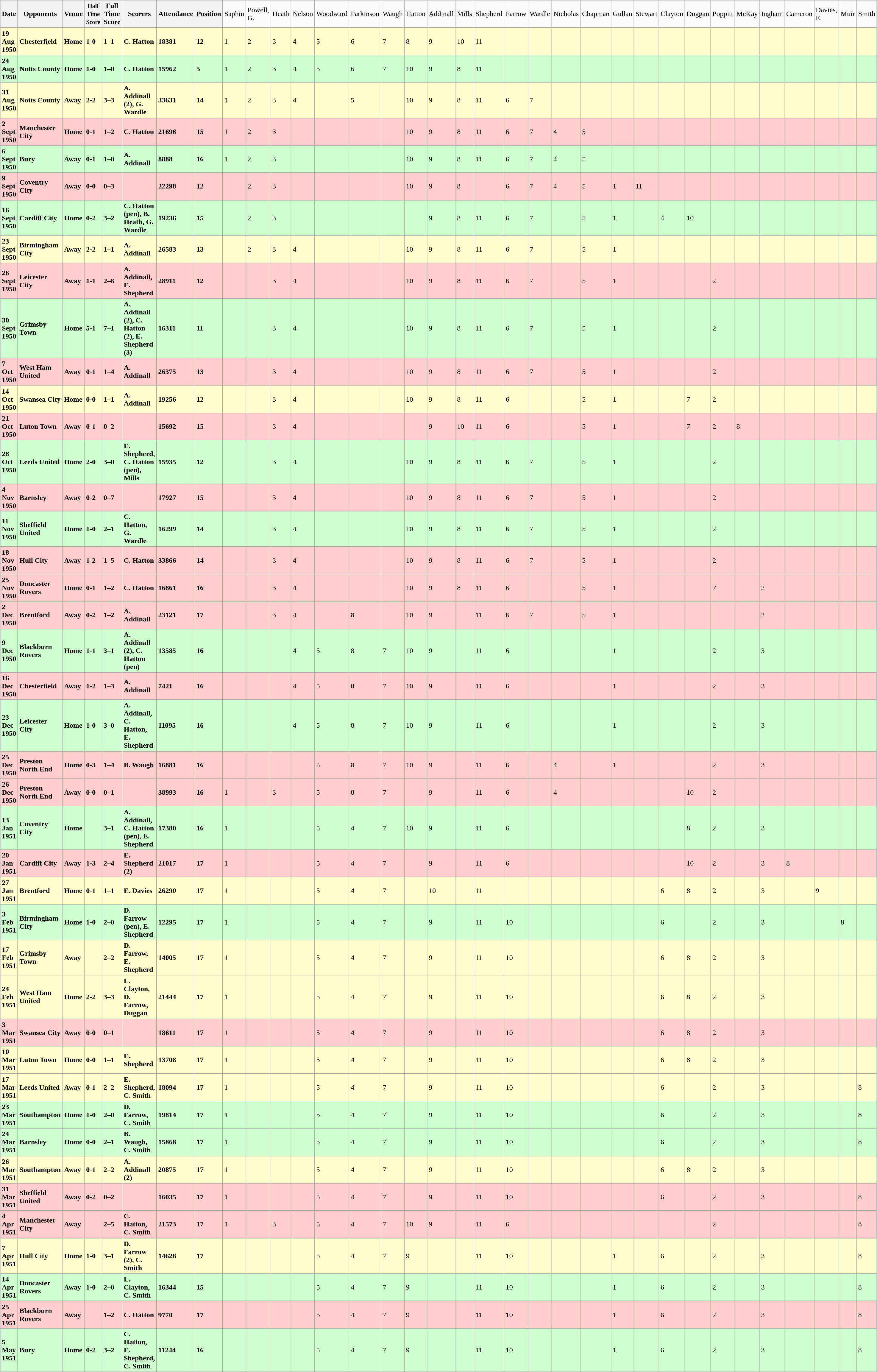<table class="wikitable">
<tr>
<th>Date</th>
<th>Opponents</th>
<th>Venue</th>
<th><small>Half Time Score</small></th>
<th><strong>Full Time Score</strong></th>
<th>Scorers</th>
<th>Attendance</th>
<th>Position</th>
<td>Saphin</td>
<td>Powell, G.</td>
<td>Heath</td>
<td>Nelson</td>
<td>Woodward</td>
<td>Parkinson</td>
<td>Waugh</td>
<td>Hatton</td>
<td>Addinall</td>
<td>Mills</td>
<td>Shepherd</td>
<td>Farrow</td>
<td>Wardle</td>
<td>Nicholas</td>
<td>Chapman</td>
<td>Gullan</td>
<td>Stewart</td>
<td>Clayton</td>
<td>Duggan</td>
<td>Poppitt</td>
<td>McKay</td>
<td>Ingham</td>
<td>Cameron</td>
<td>Davies, E.</td>
<td>Muir</td>
<td>Smith</td>
</tr>
<tr bgcolor="#FFFFCC">
<td><strong>19 Aug 1950</strong></td>
<td><strong>Chesterfield</strong></td>
<td><strong>Home</strong></td>
<td><strong>1-0</strong></td>
<td><strong>1–1</strong></td>
<td><strong>C. Hatton</strong></td>
<td><strong>18381</strong></td>
<td><strong>12</strong></td>
<td>1</td>
<td>2</td>
<td>3</td>
<td>4</td>
<td>5</td>
<td>6</td>
<td>7</td>
<td>8</td>
<td>9</td>
<td>10</td>
<td>11</td>
<td></td>
<td></td>
<td></td>
<td></td>
<td></td>
<td></td>
<td></td>
<td></td>
<td></td>
<td></td>
<td></td>
<td></td>
<td></td>
<td></td>
<td></td>
</tr>
<tr bgcolor="#CCFFCC">
<td><strong>24 Aug 1950</strong></td>
<td><strong>Notts County</strong></td>
<td><strong>Home</strong></td>
<td><strong>1-0</strong></td>
<td><strong>1–0</strong></td>
<td><strong>C. Hatton</strong></td>
<td><strong>15962</strong></td>
<td><strong>5</strong></td>
<td>1</td>
<td>2</td>
<td>3</td>
<td>4</td>
<td>5</td>
<td>6</td>
<td>7</td>
<td>10</td>
<td>9</td>
<td>8</td>
<td>11</td>
<td></td>
<td></td>
<td></td>
<td></td>
<td></td>
<td></td>
<td></td>
<td></td>
<td></td>
<td></td>
<td></td>
<td></td>
<td></td>
<td></td>
<td></td>
</tr>
<tr bgcolor="#FFFFCC">
<td><strong>31 Aug 1950</strong></td>
<td><strong>Notts County</strong></td>
<td><strong>Away</strong></td>
<td><strong>2-2</strong></td>
<td><strong>3–3</strong></td>
<td><strong>A. Addinall (2), G. Wardle</strong></td>
<td><strong>33631</strong></td>
<td><strong>14</strong></td>
<td>1</td>
<td>2</td>
<td>3</td>
<td>4</td>
<td></td>
<td>5</td>
<td></td>
<td>10</td>
<td>9</td>
<td>8</td>
<td>11</td>
<td>6</td>
<td>7</td>
<td></td>
<td></td>
<td></td>
<td></td>
<td></td>
<td></td>
<td></td>
<td></td>
<td></td>
<td></td>
<td></td>
<td></td>
<td></td>
</tr>
<tr bgcolor="#ffcccc">
<td><strong>2 Sept 1950</strong></td>
<td><strong>Manchester City</strong></td>
<td><strong>Home</strong></td>
<td><strong>0-1</strong></td>
<td><strong>1–2</strong></td>
<td><strong>C. Hatton</strong></td>
<td><strong>21696</strong></td>
<td><strong>15</strong></td>
<td>1</td>
<td>2</td>
<td>3</td>
<td></td>
<td></td>
<td></td>
<td></td>
<td>10</td>
<td>9</td>
<td>8</td>
<td>11</td>
<td>6</td>
<td>7</td>
<td>4</td>
<td>5</td>
<td></td>
<td></td>
<td></td>
<td></td>
<td></td>
<td></td>
<td></td>
<td></td>
<td></td>
<td></td>
<td></td>
</tr>
<tr bgcolor="#CCFFCC">
<td><strong>6 Sept 1950</strong></td>
<td><strong>Bury</strong></td>
<td><strong>Away</strong></td>
<td><strong>0-1</strong></td>
<td><strong>1–0</strong></td>
<td><strong>A. Addinall</strong></td>
<td><strong>8888</strong></td>
<td><strong>16</strong></td>
<td>1</td>
<td>2</td>
<td>3</td>
<td></td>
<td></td>
<td></td>
<td></td>
<td>10</td>
<td>9</td>
<td>8</td>
<td>11</td>
<td>6</td>
<td>7</td>
<td>4</td>
<td>5</td>
<td></td>
<td></td>
<td></td>
<td></td>
<td></td>
<td></td>
<td></td>
<td></td>
<td></td>
<td></td>
<td></td>
</tr>
<tr bgcolor="#ffcccc">
<td><strong>9 Sept 1950</strong></td>
<td><strong>Coventry City</strong></td>
<td><strong>Away</strong></td>
<td><strong>0-0</strong></td>
<td><strong>0–3</strong></td>
<td></td>
<td><strong>22298</strong></td>
<td><strong>12</strong></td>
<td></td>
<td>2</td>
<td>3</td>
<td></td>
<td></td>
<td></td>
<td></td>
<td>10</td>
<td>9</td>
<td>8</td>
<td></td>
<td>6</td>
<td>7</td>
<td>4</td>
<td>5</td>
<td>1</td>
<td>11</td>
<td></td>
<td></td>
<td></td>
<td></td>
<td></td>
<td></td>
<td></td>
<td></td>
<td></td>
</tr>
<tr bgcolor="#CCFFCC">
<td><strong>16 Sept 1950</strong></td>
<td><strong>Cardiff City</strong></td>
<td><strong>Home</strong></td>
<td><strong>0-2</strong></td>
<td><strong>3–2</strong></td>
<td><strong>C. Hatton (pen), B. Heath, G. Wardle</strong></td>
<td><strong>19236</strong></td>
<td><strong>15</strong></td>
<td></td>
<td>2</td>
<td>3</td>
<td></td>
<td></td>
<td></td>
<td></td>
<td></td>
<td>9</td>
<td>8</td>
<td>11</td>
<td>6</td>
<td>7</td>
<td></td>
<td>5</td>
<td>1</td>
<td></td>
<td>4</td>
<td>10</td>
<td></td>
<td></td>
<td></td>
<td></td>
<td></td>
<td></td>
<td></td>
</tr>
<tr bgcolor="#FFFFCC">
<td><strong>23 Sept 1950</strong></td>
<td><strong>Birmingham City</strong></td>
<td><strong>Away</strong></td>
<td><strong>2-2</strong></td>
<td><strong>1–1</strong></td>
<td><strong>A. Addinall</strong></td>
<td><strong>26583</strong></td>
<td><strong>13</strong></td>
<td></td>
<td>2</td>
<td>3</td>
<td>4</td>
<td></td>
<td></td>
<td></td>
<td>10</td>
<td>9</td>
<td>8</td>
<td>11</td>
<td>6</td>
<td>7</td>
<td></td>
<td>5</td>
<td>1</td>
<td></td>
<td></td>
<td></td>
<td></td>
<td></td>
<td></td>
<td></td>
<td></td>
<td></td>
<td></td>
</tr>
<tr bgcolor="#ffcccc">
<td><strong>26 Sept 1950</strong></td>
<td><strong>Leicester City</strong></td>
<td><strong>Away</strong></td>
<td><strong>1-1</strong></td>
<td><strong>2–6</strong></td>
<td><strong>A. Addinall, E. Shepherd</strong></td>
<td><strong>28911</strong></td>
<td><strong>12</strong></td>
<td></td>
<td></td>
<td>3</td>
<td>4</td>
<td></td>
<td></td>
<td></td>
<td>10</td>
<td>9</td>
<td>8</td>
<td>11</td>
<td>6</td>
<td>7</td>
<td></td>
<td>5</td>
<td>1</td>
<td></td>
<td></td>
<td></td>
<td>2</td>
<td></td>
<td></td>
<td></td>
<td></td>
<td></td>
<td></td>
</tr>
<tr bgcolor="#CCFFCC">
<td><strong>30 Sept 1950</strong></td>
<td><strong>Grimsby Town</strong></td>
<td><strong>Home</strong></td>
<td><strong>5-1</strong></td>
<td><strong>7–1</strong></td>
<td><strong>A. Addinall (2), C. Hatton (2), E. Shepherd (3)</strong></td>
<td><strong>16311</strong></td>
<td><strong>11</strong></td>
<td></td>
<td></td>
<td>3</td>
<td>4</td>
<td></td>
<td></td>
<td></td>
<td>10</td>
<td>9</td>
<td>8</td>
<td>11</td>
<td>6</td>
<td>7</td>
<td></td>
<td>5</td>
<td>1</td>
<td></td>
<td></td>
<td></td>
<td>2</td>
<td></td>
<td></td>
<td></td>
<td></td>
<td></td>
<td></td>
</tr>
<tr bgcolor="#ffcccc">
<td><strong>7 Oct 1950</strong></td>
<td><strong>West Ham United</strong></td>
<td><strong>Away</strong></td>
<td><strong>0-1</strong></td>
<td><strong>1–4</strong></td>
<td><strong>A. Addinall</strong></td>
<td><strong>26375</strong></td>
<td><strong>13</strong></td>
<td></td>
<td></td>
<td>3</td>
<td>4</td>
<td></td>
<td></td>
<td></td>
<td>10</td>
<td>9</td>
<td>8</td>
<td>11</td>
<td>6</td>
<td>7</td>
<td></td>
<td>5</td>
<td>1</td>
<td></td>
<td></td>
<td></td>
<td>2</td>
<td></td>
<td></td>
<td></td>
<td></td>
<td></td>
<td></td>
</tr>
<tr bgcolor="#FFFFCC">
<td><strong>14 Oct 1950</strong></td>
<td><strong>Swansea City</strong></td>
<td><strong>Home</strong></td>
<td><strong>0-0</strong></td>
<td><strong>1–1</strong></td>
<td><strong>A. Addinall</strong></td>
<td><strong>19256</strong></td>
<td><strong>12</strong></td>
<td></td>
<td></td>
<td>3</td>
<td>4</td>
<td></td>
<td></td>
<td></td>
<td>10</td>
<td>9</td>
<td>8</td>
<td>11</td>
<td>6</td>
<td></td>
<td></td>
<td>5</td>
<td>1</td>
<td></td>
<td></td>
<td>7</td>
<td>2</td>
<td></td>
<td></td>
<td></td>
<td></td>
<td></td>
<td></td>
</tr>
<tr bgcolor="#ffcccc">
<td><strong>21 Oct 1950</strong></td>
<td><strong>Luton Town</strong></td>
<td><strong>Away</strong></td>
<td><strong>0-1</strong></td>
<td><strong>0–2</strong></td>
<td></td>
<td><strong>15692</strong></td>
<td><strong>15</strong></td>
<td></td>
<td></td>
<td>3</td>
<td>4</td>
<td></td>
<td></td>
<td></td>
<td></td>
<td>9</td>
<td>10</td>
<td>11</td>
<td>6</td>
<td></td>
<td></td>
<td>5</td>
<td>1</td>
<td></td>
<td></td>
<td>7</td>
<td>2</td>
<td>8</td>
<td></td>
<td></td>
<td></td>
<td></td>
<td></td>
</tr>
<tr bgcolor="#CCFFCC">
<td><strong>28 Oct 1950</strong></td>
<td><strong>Leeds United</strong></td>
<td><strong>Home</strong></td>
<td><strong>2-0</strong></td>
<td><strong>3–0</strong></td>
<td><strong>E. Shepherd, C. Hatton (pen), Mills</strong></td>
<td><strong>15935</strong></td>
<td><strong>12</strong></td>
<td></td>
<td></td>
<td>3</td>
<td>4</td>
<td></td>
<td></td>
<td></td>
<td>10</td>
<td>9</td>
<td>8</td>
<td>11</td>
<td>6</td>
<td>7</td>
<td></td>
<td>5</td>
<td>1</td>
<td></td>
<td></td>
<td></td>
<td>2</td>
<td></td>
<td></td>
<td></td>
<td></td>
<td></td>
<td></td>
</tr>
<tr bgcolor="#ffcccc">
<td><strong>4 Nov 1950</strong></td>
<td><strong>Barnsley</strong></td>
<td><strong>Away</strong></td>
<td><strong>0-2</strong></td>
<td><strong>0–7</strong></td>
<td></td>
<td><strong>17927</strong></td>
<td><strong>15</strong></td>
<td></td>
<td></td>
<td>3</td>
<td>4</td>
<td></td>
<td></td>
<td></td>
<td>10</td>
<td>9</td>
<td>8</td>
<td>11</td>
<td>6</td>
<td>7</td>
<td></td>
<td>5</td>
<td>1</td>
<td></td>
<td></td>
<td></td>
<td>2</td>
<td></td>
<td></td>
<td></td>
<td></td>
<td></td>
<td></td>
</tr>
<tr bgcolor="#CCFFCC">
<td><strong>11 Nov 1950</strong></td>
<td><strong>Sheffield United</strong></td>
<td><strong>Home</strong></td>
<td><strong>1-0</strong></td>
<td><strong>2–1</strong></td>
<td><strong>C. Hatton, G. Wardle</strong></td>
<td><strong>16299</strong></td>
<td><strong>14</strong></td>
<td></td>
<td></td>
<td>3</td>
<td>4</td>
<td></td>
<td></td>
<td></td>
<td>10</td>
<td>9</td>
<td>8</td>
<td>11</td>
<td>6</td>
<td>7</td>
<td></td>
<td>5</td>
<td>1</td>
<td></td>
<td></td>
<td></td>
<td>2</td>
<td></td>
<td></td>
<td></td>
<td></td>
<td></td>
<td></td>
</tr>
<tr bgcolor="#ffcccc">
<td><strong>18 Nov 1950</strong></td>
<td><strong>Hull City</strong></td>
<td><strong>Away</strong></td>
<td><strong>1-2</strong></td>
<td><strong>1–5</strong></td>
<td><strong>C. Hatton</strong></td>
<td><strong>33866</strong></td>
<td><strong>14</strong></td>
<td></td>
<td></td>
<td>3</td>
<td>4</td>
<td></td>
<td></td>
<td></td>
<td>10</td>
<td>9</td>
<td>8</td>
<td>11</td>
<td>6</td>
<td>7</td>
<td></td>
<td>5</td>
<td>1</td>
<td></td>
<td></td>
<td></td>
<td>2</td>
<td></td>
<td></td>
<td></td>
<td></td>
<td></td>
<td></td>
</tr>
<tr bgcolor="#ffcccc">
<td><strong>25 Nov 1950</strong></td>
<td><strong>Doncaster Rovers</strong></td>
<td><strong>Home</strong></td>
<td><strong>0-1</strong></td>
<td><strong>1–2</strong></td>
<td><strong>C. Hatton</strong></td>
<td><strong>16861</strong></td>
<td><strong>16</strong></td>
<td></td>
<td></td>
<td>3</td>
<td>4</td>
<td></td>
<td></td>
<td></td>
<td>10</td>
<td>9</td>
<td>8</td>
<td>11</td>
<td>6</td>
<td></td>
<td></td>
<td>5</td>
<td>1</td>
<td></td>
<td></td>
<td></td>
<td>7</td>
<td></td>
<td>2</td>
<td></td>
<td></td>
<td></td>
<td></td>
</tr>
<tr bgcolor="#ffcccc">
<td><strong>2 Dec 1950</strong></td>
<td><strong>Brentford</strong></td>
<td><strong>Away</strong></td>
<td><strong>0-2</strong></td>
<td><strong>1–2</strong></td>
<td><strong>A. Addinall</strong></td>
<td><strong>23121</strong></td>
<td><strong>17</strong></td>
<td></td>
<td></td>
<td>3</td>
<td>4</td>
<td></td>
<td>8</td>
<td></td>
<td>10</td>
<td>9</td>
<td></td>
<td>11</td>
<td>6</td>
<td>7</td>
<td></td>
<td>5</td>
<td>1</td>
<td></td>
<td></td>
<td></td>
<td></td>
<td></td>
<td>2</td>
<td></td>
<td></td>
<td></td>
<td></td>
</tr>
<tr bgcolor="#CCFFCC">
<td><strong>9 Dec 1950</strong></td>
<td><strong>Blackburn Rovers</strong></td>
<td><strong>Home</strong></td>
<td><strong>1-1</strong></td>
<td><strong>3–1</strong></td>
<td><strong>A. Addinall (2), C. Hatton (pen)</strong></td>
<td><strong>13585</strong></td>
<td><strong>16</strong></td>
<td></td>
<td></td>
<td></td>
<td>4</td>
<td>5</td>
<td>8</td>
<td>7</td>
<td>10</td>
<td>9</td>
<td></td>
<td>11</td>
<td>6</td>
<td></td>
<td></td>
<td></td>
<td>1</td>
<td></td>
<td></td>
<td></td>
<td>2</td>
<td></td>
<td>3</td>
<td></td>
<td></td>
<td></td>
<td></td>
</tr>
<tr bgcolor="#ffcccc">
<td><strong>16 Dec 1950</strong></td>
<td><strong>Chesterfield</strong></td>
<td><strong>Away</strong></td>
<td><strong>1-2</strong></td>
<td><strong>1–3</strong></td>
<td><strong>A. Addinall</strong></td>
<td><strong>7421</strong></td>
<td><strong>16</strong></td>
<td></td>
<td></td>
<td></td>
<td>4</td>
<td>5</td>
<td>8</td>
<td>7</td>
<td>10</td>
<td>9</td>
<td></td>
<td>11</td>
<td>6</td>
<td></td>
<td></td>
<td></td>
<td>1</td>
<td></td>
<td></td>
<td></td>
<td>2</td>
<td></td>
<td>3</td>
<td></td>
<td></td>
<td></td>
<td></td>
</tr>
<tr bgcolor="#CCFFCC">
<td><strong>23 Dec 1950</strong></td>
<td><strong>Leicester City</strong></td>
<td><strong>Home</strong></td>
<td><strong>1-0</strong></td>
<td><strong>3–0</strong></td>
<td><strong>A. Addinall, C. Hatton, E. Shepherd</strong></td>
<td><strong>11095</strong></td>
<td><strong>16</strong></td>
<td></td>
<td></td>
<td></td>
<td>4</td>
<td>5</td>
<td>8</td>
<td>7</td>
<td>10</td>
<td>9</td>
<td></td>
<td>11</td>
<td>6</td>
<td></td>
<td></td>
<td></td>
<td>1</td>
<td></td>
<td></td>
<td></td>
<td>2</td>
<td></td>
<td>3</td>
<td></td>
<td></td>
<td></td>
<td></td>
</tr>
<tr bgcolor="#ffcccc">
<td><strong>25 Dec 1950</strong></td>
<td><strong>Preston North End</strong></td>
<td><strong>Home</strong></td>
<td><strong>0-3</strong></td>
<td><strong>1–4</strong></td>
<td><strong>B. Waugh</strong></td>
<td><strong>16881</strong></td>
<td><strong>16</strong></td>
<td></td>
<td></td>
<td></td>
<td></td>
<td>5</td>
<td>8</td>
<td>7</td>
<td>10</td>
<td>9</td>
<td></td>
<td>11</td>
<td>6</td>
<td></td>
<td>4</td>
<td></td>
<td>1</td>
<td></td>
<td></td>
<td></td>
<td>2</td>
<td></td>
<td>3</td>
<td></td>
<td></td>
<td></td>
<td></td>
</tr>
<tr bgcolor="#ffcccc">
<td><strong>26 Dec 1950</strong></td>
<td><strong>Preston North End</strong></td>
<td><strong>Away</strong></td>
<td><strong>0-0</strong></td>
<td><strong>0–1</strong></td>
<td></td>
<td><strong>38993</strong></td>
<td><strong>16</strong></td>
<td>1</td>
<td></td>
<td>3</td>
<td></td>
<td>5</td>
<td>8</td>
<td>7</td>
<td></td>
<td>9</td>
<td></td>
<td>11</td>
<td>6</td>
<td></td>
<td>4</td>
<td></td>
<td></td>
<td></td>
<td></td>
<td>10</td>
<td>2</td>
<td></td>
<td></td>
<td></td>
<td></td>
<td></td>
<td></td>
</tr>
<tr bgcolor="#CCFFCC">
<td><strong>13 Jan 1951</strong></td>
<td><strong>Coventry City</strong></td>
<td><strong>Home</strong></td>
<td></td>
<td><strong>3–1</strong></td>
<td><strong>A. Addinall, C. Hatton (pen), E. Shepherd</strong></td>
<td><strong>17380</strong></td>
<td><strong>16</strong></td>
<td>1</td>
<td></td>
<td></td>
<td></td>
<td>5</td>
<td>4</td>
<td>7</td>
<td>10</td>
<td>9</td>
<td></td>
<td>11</td>
<td>6</td>
<td></td>
<td></td>
<td></td>
<td></td>
<td></td>
<td></td>
<td>8</td>
<td>2</td>
<td></td>
<td>3</td>
<td></td>
<td></td>
<td></td>
<td></td>
</tr>
<tr bgcolor="#ffcccc">
<td><strong>20 Jan 1951</strong></td>
<td><strong>Cardiff City</strong></td>
<td><strong>Away</strong></td>
<td><strong>1-3</strong></td>
<td><strong>2–4</strong></td>
<td><strong>E. Shepherd (2)</strong></td>
<td><strong>21017</strong></td>
<td><strong>17</strong></td>
<td>1</td>
<td></td>
<td></td>
<td></td>
<td>5</td>
<td>4</td>
<td>7</td>
<td></td>
<td>9</td>
<td></td>
<td>11</td>
<td>6</td>
<td></td>
<td></td>
<td></td>
<td></td>
<td></td>
<td></td>
<td>10</td>
<td>2</td>
<td></td>
<td>3</td>
<td>8</td>
<td></td>
<td></td>
<td></td>
</tr>
<tr bgcolor="#FFFFCC">
<td><strong>27 Jan 1951</strong></td>
<td><strong>Brentford</strong></td>
<td><strong>Home</strong></td>
<td><strong>0-1</strong></td>
<td><strong>1–1</strong></td>
<td><strong>E. Davies</strong></td>
<td><strong>26290</strong></td>
<td><strong>17</strong></td>
<td>1</td>
<td></td>
<td></td>
<td></td>
<td>5</td>
<td>4</td>
<td>7</td>
<td></td>
<td>10</td>
<td></td>
<td>11</td>
<td></td>
<td></td>
<td></td>
<td></td>
<td></td>
<td></td>
<td>6</td>
<td>8</td>
<td>2</td>
<td></td>
<td>3</td>
<td></td>
<td>9</td>
<td></td>
<td></td>
</tr>
<tr bgcolor="#CCFFCC">
<td><strong>3 Feb 1951</strong></td>
<td><strong>Birmingham City</strong></td>
<td><strong>Home</strong></td>
<td><strong>1-0</strong></td>
<td><strong>2–0</strong></td>
<td><strong>D. Farrow (pen), E. Shepherd</strong></td>
<td><strong>12295</strong></td>
<td><strong>17</strong></td>
<td>1</td>
<td></td>
<td></td>
<td></td>
<td>5</td>
<td>4</td>
<td>7</td>
<td></td>
<td>9</td>
<td></td>
<td>11</td>
<td>10</td>
<td></td>
<td></td>
<td></td>
<td></td>
<td></td>
<td>6</td>
<td></td>
<td>2</td>
<td></td>
<td>3</td>
<td></td>
<td></td>
<td>8</td>
<td></td>
</tr>
<tr bgcolor="#FFFFCC">
<td><strong>17 Feb 1951</strong></td>
<td><strong>Grimsby Town</strong></td>
<td><strong>Away</strong></td>
<td></td>
<td><strong>2–2</strong></td>
<td><strong>D. Farrow, E. Shepherd</strong></td>
<td><strong>14005</strong></td>
<td><strong>17</strong></td>
<td>1</td>
<td></td>
<td></td>
<td></td>
<td>5</td>
<td>4</td>
<td>7</td>
<td></td>
<td>9</td>
<td></td>
<td>11</td>
<td>10</td>
<td></td>
<td></td>
<td></td>
<td></td>
<td></td>
<td>6</td>
<td>8</td>
<td>2</td>
<td></td>
<td>3</td>
<td></td>
<td></td>
<td></td>
<td></td>
</tr>
<tr bgcolor="#FFFFCC">
<td><strong>24 Feb 1951</strong></td>
<td><strong>West Ham United</strong></td>
<td><strong>Home</strong></td>
<td><strong>2-2</strong></td>
<td><strong>3–3</strong></td>
<td><strong>L. Clayton, D. Farrow, Duggan</strong></td>
<td><strong>21444</strong></td>
<td><strong>17</strong></td>
<td>1</td>
<td></td>
<td></td>
<td></td>
<td>5</td>
<td>4</td>
<td>7</td>
<td></td>
<td>9</td>
<td></td>
<td>11</td>
<td>10</td>
<td></td>
<td></td>
<td></td>
<td></td>
<td></td>
<td>6</td>
<td>8</td>
<td>2</td>
<td></td>
<td>3</td>
<td></td>
<td></td>
<td></td>
<td></td>
</tr>
<tr bgcolor="#ffcccc">
<td><strong>3 Mar 1951</strong></td>
<td><strong>Swansea City</strong></td>
<td><strong>Away</strong></td>
<td><strong>0-0</strong></td>
<td><strong>0–1</strong></td>
<td></td>
<td><strong>18611</strong></td>
<td><strong>17</strong></td>
<td>1</td>
<td></td>
<td></td>
<td></td>
<td>5</td>
<td>4</td>
<td>7</td>
<td></td>
<td>9</td>
<td></td>
<td>11</td>
<td>10</td>
<td></td>
<td></td>
<td></td>
<td></td>
<td></td>
<td>6</td>
<td>8</td>
<td>2</td>
<td></td>
<td>3</td>
<td></td>
<td></td>
<td></td>
<td></td>
</tr>
<tr bgcolor="#FFFFCC">
<td><strong>10 Mar 1951</strong></td>
<td><strong>Luton Town</strong></td>
<td><strong>Home</strong></td>
<td><strong>0-0</strong></td>
<td><strong>1–1</strong></td>
<td><strong>E. Shepherd</strong></td>
<td><strong>13708</strong></td>
<td><strong>17</strong></td>
<td>1</td>
<td></td>
<td></td>
<td></td>
<td>5</td>
<td>4</td>
<td>7</td>
<td></td>
<td>9</td>
<td></td>
<td>11</td>
<td>10</td>
<td></td>
<td></td>
<td></td>
<td></td>
<td></td>
<td>6</td>
<td>8</td>
<td>2</td>
<td></td>
<td>3</td>
<td></td>
<td></td>
<td></td>
<td></td>
</tr>
<tr bgcolor="#FFFFCC">
<td><strong>17 Mar 1951</strong></td>
<td><strong>Leeds United</strong></td>
<td><strong>Away</strong></td>
<td><strong>0-1</strong></td>
<td><strong>2–2</strong></td>
<td><strong>E. Shepherd, C. Smith</strong></td>
<td><strong>18094</strong></td>
<td><strong>17</strong></td>
<td>1</td>
<td></td>
<td></td>
<td></td>
<td>5</td>
<td>4</td>
<td>7</td>
<td></td>
<td>9</td>
<td></td>
<td>11</td>
<td>10</td>
<td></td>
<td></td>
<td></td>
<td></td>
<td></td>
<td>6</td>
<td></td>
<td>2</td>
<td></td>
<td>3</td>
<td></td>
<td></td>
<td></td>
<td>8</td>
</tr>
<tr bgcolor="#CCFFCC">
<td><strong>23 Mar 1951</strong></td>
<td><strong>Southampton</strong></td>
<td><strong>Home</strong></td>
<td><strong>1-0</strong></td>
<td><strong>2–0</strong></td>
<td><strong>D. Farrow, C. Smith</strong></td>
<td><strong>19814</strong></td>
<td><strong>17</strong></td>
<td>1</td>
<td></td>
<td></td>
<td></td>
<td>5</td>
<td>4</td>
<td>7</td>
<td></td>
<td>9</td>
<td></td>
<td>11</td>
<td>10</td>
<td></td>
<td></td>
<td></td>
<td></td>
<td></td>
<td>6</td>
<td></td>
<td>2</td>
<td></td>
<td>3</td>
<td></td>
<td></td>
<td></td>
<td>8</td>
</tr>
<tr bgcolor="#CCFFCC">
<td><strong>24 Mar 1951</strong></td>
<td><strong>Barnsley</strong></td>
<td><strong>Home</strong></td>
<td><strong>0-0</strong></td>
<td><strong>2–1</strong></td>
<td><strong>B. Waugh, C. Smith</strong></td>
<td><strong>15868</strong></td>
<td><strong>17</strong></td>
<td>1</td>
<td></td>
<td></td>
<td></td>
<td>5</td>
<td>4</td>
<td>7</td>
<td></td>
<td>9</td>
<td></td>
<td>11</td>
<td>10</td>
<td></td>
<td></td>
<td></td>
<td></td>
<td></td>
<td>6</td>
<td></td>
<td>2</td>
<td></td>
<td>3</td>
<td></td>
<td></td>
<td></td>
<td>8</td>
</tr>
<tr bgcolor="#FFFFCC">
<td><strong>26 Mar 1951</strong></td>
<td><strong>Southampton</strong></td>
<td><strong>Away</strong></td>
<td><strong>0-1</strong></td>
<td><strong>2–2</strong></td>
<td><strong>A. Addinall (2)</strong></td>
<td><strong>20875</strong></td>
<td><strong>17</strong></td>
<td>1</td>
<td></td>
<td></td>
<td></td>
<td>5</td>
<td>4</td>
<td>7</td>
<td></td>
<td>9</td>
<td></td>
<td>11</td>
<td>10</td>
<td></td>
<td></td>
<td></td>
<td></td>
<td></td>
<td>6</td>
<td>8</td>
<td>2</td>
<td></td>
<td>3</td>
<td></td>
<td></td>
<td></td>
<td></td>
</tr>
<tr bgcolor="#ffcccc">
<td><strong>31 Mar 1951</strong></td>
<td><strong>Sheffield United</strong></td>
<td><strong>Away</strong></td>
<td><strong>0-2</strong></td>
<td><strong>0–2</strong></td>
<td></td>
<td><strong>16035</strong></td>
<td><strong>17</strong></td>
<td>1</td>
<td></td>
<td></td>
<td></td>
<td>5</td>
<td>4</td>
<td>7</td>
<td></td>
<td>9</td>
<td></td>
<td>11</td>
<td>10</td>
<td></td>
<td></td>
<td></td>
<td></td>
<td></td>
<td>6</td>
<td></td>
<td>2</td>
<td></td>
<td>3</td>
<td></td>
<td></td>
<td></td>
<td>8</td>
</tr>
<tr bgcolor="#ffcccc">
<td><strong>4 Apr 1951</strong></td>
<td><strong>Manchester City</strong></td>
<td><strong>Away</strong></td>
<td></td>
<td><strong>2–5</strong></td>
<td><strong>C. Hatton, C. Smith</strong></td>
<td><strong>21573</strong></td>
<td><strong>17</strong></td>
<td>1</td>
<td></td>
<td>3</td>
<td></td>
<td>5</td>
<td>4</td>
<td>7</td>
<td>10</td>
<td>9</td>
<td></td>
<td>11</td>
<td>6</td>
<td></td>
<td></td>
<td></td>
<td></td>
<td></td>
<td></td>
<td></td>
<td>2</td>
<td></td>
<td></td>
<td></td>
<td></td>
<td></td>
<td>8</td>
</tr>
<tr bgcolor="#FFFFCC">
<td><strong>7 Apr 1951</strong></td>
<td><strong>Hull City</strong></td>
<td><strong>Home</strong></td>
<td><strong>1-0</strong></td>
<td><strong>3–1</strong></td>
<td><strong>D. Farrow (2), C. Smith</strong></td>
<td><strong>14628</strong></td>
<td><strong>17</strong></td>
<td></td>
<td></td>
<td></td>
<td></td>
<td>5</td>
<td>4</td>
<td>7</td>
<td>9</td>
<td></td>
<td></td>
<td>11</td>
<td>10</td>
<td></td>
<td></td>
<td></td>
<td>1</td>
<td></td>
<td>6</td>
<td></td>
<td>2</td>
<td></td>
<td>3</td>
<td></td>
<td></td>
<td></td>
<td>8</td>
</tr>
<tr bgcolor="#CCFFCC">
<td><strong>14 Apr 1951</strong></td>
<td><strong>Doncaster Rovers</strong></td>
<td><strong>Away</strong></td>
<td><strong>1-0</strong></td>
<td><strong>2–0</strong></td>
<td><strong>L. Clayton, C. Smith</strong></td>
<td><strong>16344</strong></td>
<td><strong>15</strong></td>
<td></td>
<td></td>
<td></td>
<td></td>
<td>5</td>
<td>4</td>
<td>7</td>
<td>9</td>
<td></td>
<td></td>
<td>11</td>
<td>10</td>
<td></td>
<td></td>
<td></td>
<td>1</td>
<td></td>
<td>6</td>
<td></td>
<td>2</td>
<td></td>
<td>3</td>
<td></td>
<td></td>
<td></td>
<td>8</td>
</tr>
<tr bgcolor="#ffcccc">
<td><strong>25 Apr 1951</strong></td>
<td><strong>Blackburn Rovers</strong></td>
<td><strong>Away</strong></td>
<td></td>
<td><strong>1–2</strong></td>
<td><strong>C. Hatton</strong></td>
<td><strong>9770</strong></td>
<td><strong>17</strong></td>
<td></td>
<td></td>
<td></td>
<td></td>
<td>5</td>
<td>4</td>
<td>7</td>
<td>9</td>
<td></td>
<td></td>
<td>11</td>
<td>10</td>
<td></td>
<td></td>
<td></td>
<td>1</td>
<td></td>
<td>6</td>
<td></td>
<td>2</td>
<td></td>
<td>3</td>
<td></td>
<td></td>
<td></td>
<td>8</td>
</tr>
<tr bgcolor="#CCFFCC">
<td><strong>5 May 1951</strong></td>
<td><strong>Bury</strong></td>
<td><strong>Home</strong></td>
<td><strong>0-2</strong></td>
<td><strong>3–2</strong></td>
<td><strong>C. Hatton, E. Shepherd, C. Smith</strong></td>
<td><strong>11244</strong></td>
<td><strong>16</strong></td>
<td></td>
<td></td>
<td></td>
<td></td>
<td>5</td>
<td>4</td>
<td>7</td>
<td>9</td>
<td></td>
<td></td>
<td>11</td>
<td>10</td>
<td></td>
<td></td>
<td></td>
<td>1</td>
<td></td>
<td>6</td>
<td></td>
<td>2</td>
<td></td>
<td>3</td>
<td></td>
<td></td>
<td></td>
<td>8</td>
</tr>
</table>
